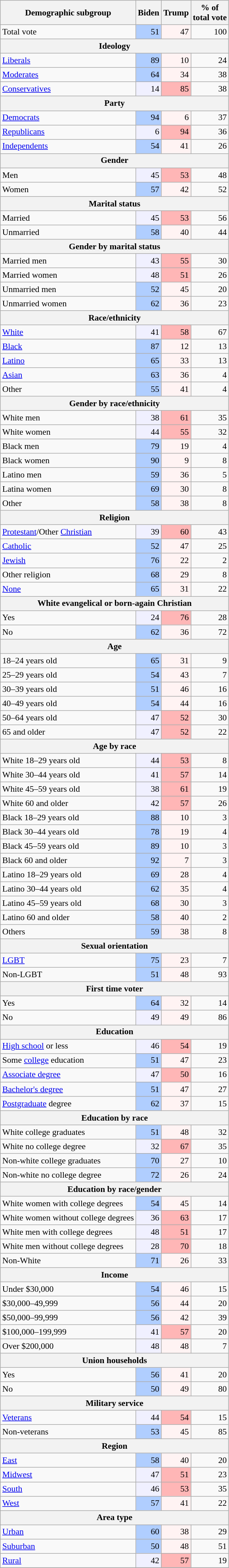<table class="wikitable mw-collapsible sortable" style="font-size:90%;line-height:1.2">
<tr>
<th>Demographic subgroup</th>
<th>Biden</th>
<th>Trump</th>
<th>% of<br>total vote</th>
</tr>
<tr>
<td>Total vote</td>
<td style="text-align:right;background:#b0ceff">51</td>
<td style="text-align:right;background:#fff3f3">47</td>
<td style="text-align:right">100</td>
</tr>
<tr>
<th colspan="4">Ideology</th>
</tr>
<tr>
<td><a href='#'>Liberals</a></td>
<td style="text-align:right;background:#b0ceff">89</td>
<td style="text-align:right;background:#fff3f3">10</td>
<td style="text-align:right">24</td>
</tr>
<tr>
<td><a href='#'>Moderates</a></td>
<td style="text-align:right;background:#b0ceff">64</td>
<td style="text-align:right;background:#fff3f3">34</td>
<td style="text-align:right">38</td>
</tr>
<tr>
<td><a href='#'>Conservatives</a></td>
<td style="text-align:right;background:#f0f0ff">14</td>
<td style="text-align:right;background:#ffb6b6">85</td>
<td style="text-align:right">38</td>
</tr>
<tr>
<th colspan="4">Party</th>
</tr>
<tr>
<td><a href='#'>Democrats</a></td>
<td style="text-align:right;background:#b0ceff">94</td>
<td style="text-align:right;background:#fff3f3">6</td>
<td style="text-align:right">37</td>
</tr>
<tr>
<td><a href='#'>Republicans</a></td>
<td style="text-align:right;background:#f0f0ff">6</td>
<td style="text-align:right;background:#ffb6b6">94</td>
<td style="text-align:right">36</td>
</tr>
<tr>
<td><a href='#'>Independents</a></td>
<td style="text-align:right;background:#b0ceff">54</td>
<td style="text-align:right;background:#fff3f3">41</td>
<td style="text-align:right">26</td>
</tr>
<tr>
<th colspan="4">Gender</th>
</tr>
<tr>
<td>Men</td>
<td style="text-align:right;background:#f0f0ff">45</td>
<td style="text-align:right;background:#ffb6b6">53</td>
<td style="text-align:right">48</td>
</tr>
<tr>
<td>Women</td>
<td style="text-align:right;background:#b0ceff">57</td>
<td style="text-align:right;background:#fff3f3">42</td>
<td style="text-align:right">52</td>
</tr>
<tr>
<th colspan="4">Marital status</th>
</tr>
<tr>
<td>Married</td>
<td style="text-align:right;background:#f0f0ff">45</td>
<td style="text-align:right;background:#ffb6b6">53</td>
<td style="text-align:right">56</td>
</tr>
<tr>
<td>Unmarried</td>
<td style="text-align:right;background:#b0ceff">58</td>
<td style="text-align:right;background:#fff3f3">40</td>
<td style="text-align:right">44</td>
</tr>
<tr>
<th colspan="4">Gender by marital status</th>
</tr>
<tr>
<td>Married men</td>
<td style="text-align:right;background:#f0f0ff">43</td>
<td style="text-align:right;background:#ffb6b6">55</td>
<td style="text-align:right">30</td>
</tr>
<tr>
<td>Married women</td>
<td style="text-align:right;background:#f0f0ff">48</td>
<td style="text-align:right;background:#ffb6b6">51</td>
<td style="text-align:right">26</td>
</tr>
<tr>
<td>Unmarried men</td>
<td style="text-align:right;background:#b0ceff">52</td>
<td style="text-align:right;background:#fff3f3">45</td>
<td style="text-align:right">20</td>
</tr>
<tr>
<td>Unmarried women</td>
<td style="text-align:right;background:#b0ceff">62</td>
<td style="text-align:right;background:#fff3f3">36</td>
<td style="text-align:right">23</td>
</tr>
<tr>
<th colspan="4">Race/ethnicity</th>
</tr>
<tr>
<td><a href='#'>White</a></td>
<td style="text-align:right;background:#f0f0ff">41</td>
<td style="text-align:right;background:#ffb6b6">58</td>
<td style="text-align:right">67</td>
</tr>
<tr>
<td><a href='#'>Black</a></td>
<td style="text-align:right;background:#b0ceff">87</td>
<td style="text-align:right;background:#fff3f3">12</td>
<td style="text-align:right">13</td>
</tr>
<tr>
<td><a href='#'>Latino</a></td>
<td style="text-align:right;background:#b0ceff">65</td>
<td style="text-align:right;background:#fff3f3">33</td>
<td style="text-align:right">13</td>
</tr>
<tr>
<td><a href='#'>Asian</a></td>
<td style="text-align:right;background:#b0ceff">63</td>
<td style="text-align:right;background:#fff3f3">36</td>
<td style="text-align:right">4</td>
</tr>
<tr>
<td>Other</td>
<td style="text-align:right;background:#b0ceff">55</td>
<td style="text-align:right;background:#fff3f3">41</td>
<td style="text-align:right">4</td>
</tr>
<tr>
<th colspan="4">Gender by race/ethnicity</th>
</tr>
<tr>
<td>White men</td>
<td style="text-align:right;background:#f0f0ff">38</td>
<td style="text-align:right;background:#ffb6b6">61</td>
<td style="text-align:right">35</td>
</tr>
<tr>
<td>White women</td>
<td style="text-align:right;background:#f0f0ff">44</td>
<td style="text-align:right;background:#ffb6b6">55</td>
<td style="text-align:right">32</td>
</tr>
<tr>
<td>Black men</td>
<td style="text-align:right;background:#b0ceff">79</td>
<td style="text-align:right;background:#fff3f3">19</td>
<td style="text-align:right">4</td>
</tr>
<tr>
<td>Black women</td>
<td style="text-align:right;background:#b0ceff">90</td>
<td style="text-align:right;background:#fff3f3">9</td>
<td style="text-align:right">8</td>
</tr>
<tr>
<td>Latino men</td>
<td style="text-align:right;background:#b0ceff">59</td>
<td style="text-align:right;background:#fff3f3">36</td>
<td style="text-align:right">5</td>
</tr>
<tr>
<td>Latina women</td>
<td style="text-align:right;background:#b0ceff">69</td>
<td style="text-align:right;background:#fff3f3">30</td>
<td style="text-align:right">8</td>
</tr>
<tr>
<td>Other</td>
<td style="text-align:right;background:#b0ceff">58</td>
<td style="text-align:right;background:#fff3f3">38</td>
<td style="text-align:right">8</td>
</tr>
<tr>
<th colspan="4">Religion</th>
</tr>
<tr>
<td><a href='#'>Protestant</a>/Other <a href='#'>Christian</a></td>
<td style="text-align:right;background:#f0f0ff">39</td>
<td style="text-align:right;background:#ffb6b6">60</td>
<td style="text-align:right">43</td>
</tr>
<tr>
<td><a href='#'>Catholic</a></td>
<td style="text-align:right;background:#b0ceff">52</td>
<td style="text-align:right;background:#fff3f3">47</td>
<td style="text-align:right">25</td>
</tr>
<tr>
<td><a href='#'>Jewish</a></td>
<td style="text-align:right;background:#b0ceff">76</td>
<td style="text-align:right;background:#fff3f3">22</td>
<td style="text-align:right">2</td>
</tr>
<tr>
<td>Other religion</td>
<td style="text-align:right;background:#b0ceff">68</td>
<td style="text-align:right;background:#fff3f3">29</td>
<td style="text-align:right">8</td>
</tr>
<tr>
<td><a href='#'>None</a></td>
<td style="text-align:right;background:#b0ceff">65</td>
<td style="text-align:right;background:#fff3f3">31</td>
<td style="text-align:right">22</td>
</tr>
<tr>
<th colspan="4">White evangelical or born-again Christian</th>
</tr>
<tr>
<td>Yes</td>
<td style="text-align:right;background:#f0f0ff">24</td>
<td style="text-align:right;background:#ffb6b6">76</td>
<td style="text-align:right">28</td>
</tr>
<tr>
<td>No</td>
<td style="text-align:right;background:#b0ceff">62</td>
<td style="text-align:right;background:#fff3f3">36</td>
<td style="text-align:right">72</td>
</tr>
<tr>
<th colspan="4">Age</th>
</tr>
<tr>
<td>18–24 years old</td>
<td style="text-align:right;background:#b0ceff">65</td>
<td style="text-align:right;background:#fff3f3">31</td>
<td style="text-align:right">9</td>
</tr>
<tr>
<td>25–29 years old</td>
<td style="text-align:right;background:#b0ceff">54</td>
<td style="text-align:right;background:#fff3f3">43</td>
<td style="text-align:right">7</td>
</tr>
<tr>
<td>30–39 years old</td>
<td style="text-align:right;background:#b0ceff">51</td>
<td style="text-align:right;background:#fff3f3">46</td>
<td style="text-align:right">16</td>
</tr>
<tr>
<td>40–49 years old</td>
<td style="text-align:right;background:#b0ceff">54</td>
<td style="text-align:right;background:#fff3f3">44</td>
<td style="text-align:right">16</td>
</tr>
<tr>
<td>50–64 years old</td>
<td style="text-align:right;background:#f0f0ff">47</td>
<td style="text-align:right;background:#ffb6b6">52</td>
<td style="text-align:right">30</td>
</tr>
<tr>
<td>65 and older</td>
<td style="text-align:right;background:#f0f0ff">47</td>
<td style="text-align:right;background:#ffb6b6">52</td>
<td style="text-align:right">22</td>
</tr>
<tr>
<th colspan="4">Age by race</th>
</tr>
<tr>
<td>White 18–29 years old</td>
<td style="text-align:right;background:#f0f0ff">44</td>
<td style="text-align:right;background:#ffb6b6">53</td>
<td style="text-align:right">8</td>
</tr>
<tr>
<td>White 30–44 years old</td>
<td style="text-align:right;background:#f0f0ff">41</td>
<td style="text-align:right;background:#ffb6b6">57</td>
<td style="text-align:right">14</td>
</tr>
<tr>
<td>White 45–59 years old</td>
<td style="text-align:right;background:#f0f0ff">38</td>
<td style="text-align:right;background:#ffb6b6">61</td>
<td style="text-align:right">19</td>
</tr>
<tr>
<td>White 60 and older</td>
<td style="text-align:right;background:#f0f0ff">42</td>
<td style="text-align:right;background:#ffb6b6">57</td>
<td style="text-align:right">26</td>
</tr>
<tr>
<td>Black 18–29 years old</td>
<td style="text-align:right;background:#b0ceff">88</td>
<td style="text-align:right;background:#fff3f3">10</td>
<td style="text-align:right">3</td>
</tr>
<tr>
<td>Black 30–44 years old</td>
<td style="text-align:right;background:#b0ceff">78</td>
<td style="text-align:right;background:#fff3f3">19</td>
<td style="text-align:right">4</td>
</tr>
<tr>
<td>Black 45–59 years old</td>
<td style="text-align:right;background:#b0ceff">89</td>
<td style="text-align:right;background:#fff3f3">10</td>
<td style="text-align:right">3</td>
</tr>
<tr>
<td>Black 60 and older</td>
<td style="text-align:right;background:#b0ceff">92</td>
<td style="text-align:right;background:#fff3f3">7</td>
<td style="text-align:right">3</td>
</tr>
<tr>
<td>Latino 18–29 years old</td>
<td style="text-align:right;background:#b0ceff">69</td>
<td style="text-align:right;background:#fff3f3">28</td>
<td style="text-align:right">4</td>
</tr>
<tr>
<td>Latino 30–44 years old</td>
<td style="text-align:right;background:#b0ceff">62</td>
<td style="text-align:right;background:#fff3f3">35</td>
<td style="text-align:right">4</td>
</tr>
<tr>
<td>Latino 45–59 years old</td>
<td style="text-align:right;background:#b0ceff">68</td>
<td style="text-align:right;background:#fff3f3">30</td>
<td style="text-align:right">3</td>
</tr>
<tr>
<td>Latino 60 and older</td>
<td style="text-align:right;background:#b0ceff">58</td>
<td style="text-align:right;background:#fff3f3">40</td>
<td style="text-align:right">2</td>
</tr>
<tr>
<td>Others</td>
<td style="text-align:right;background:#b0ceff">59</td>
<td style="text-align:right;background:#fff3f3">38</td>
<td style="text-align:right">8</td>
</tr>
<tr>
<th colspan="4">Sexual orientation</th>
</tr>
<tr>
<td><a href='#'>LGBT</a></td>
<td style="text-align:right;background:#b0ceff">75</td>
<td style="text-align:right;background:#fff3f3">23</td>
<td style="text-align:right">7</td>
</tr>
<tr>
<td>Non-LGBT</td>
<td style="text-align:right;background:#b0ceff">51</td>
<td style="text-align:right;background:#fff3f3">48</td>
<td style="text-align:right">93</td>
</tr>
<tr>
<th colspan="4">First time voter</th>
</tr>
<tr>
<td>Yes</td>
<td style="text-align:right;background:#b0ceff">64</td>
<td style="text-align:right;background:#fff3f3">32</td>
<td style="text-align:right">14</td>
</tr>
<tr>
<td>No</td>
<td style="text-align:right;background:#f0f0ff">49</td>
<td style="text-align:right;background:#fff3f3">49</td>
<td style="text-align:right">86</td>
</tr>
<tr>
<th colspan="4">Education</th>
</tr>
<tr>
<td><a href='#'>High school</a> or less</td>
<td style="text-align:right;background:#f0f0ff">46</td>
<td style="text-align:right;background:#ffb6b6">54</td>
<td style="text-align:right">19</td>
</tr>
<tr>
<td>Some <a href='#'>college</a> education</td>
<td style="text-align:right;background:#b0ceff">51</td>
<td style="text-align:right;background:#fff3f3">47</td>
<td style="text-align:right">23</td>
</tr>
<tr>
<td><a href='#'>Associate degree</a></td>
<td style="text-align:right;background:#f0f0ff">47</td>
<td style="text-align:right;background:#ffb6b6">50</td>
<td style="text-align:right">16</td>
</tr>
<tr>
<td><a href='#'>Bachelor's degree</a></td>
<td style="text-align:right;background:#b0ceff">51</td>
<td style="text-align:right;background:#fff3f3">47</td>
<td style="text-align:right">27</td>
</tr>
<tr>
<td><a href='#'>Postgraduate</a> degree</td>
<td style="text-align:right;background:#b0ceff">62</td>
<td style="text-align:right;background:#fff3f3">37</td>
<td style="text-align:right">15</td>
</tr>
<tr>
<th colspan="4">Education by race</th>
</tr>
<tr>
<td>White college graduates</td>
<td style="text-align:right;background:#b0ceff">51</td>
<td style="text-align:right;background:#fff3f3">48</td>
<td style="text-align:right">32</td>
</tr>
<tr>
<td>White no college degree</td>
<td style="text-align:right;background:#f0f0ff">32</td>
<td style="text-align:right;background:#ffb6b6">67</td>
<td style="text-align:right">35</td>
</tr>
<tr>
<td>Non-white college graduates</td>
<td style="text-align:right;background:#b0ceff">70</td>
<td style="text-align:right;background:#fff3f3">27</td>
<td style="text-align:right">10</td>
</tr>
<tr>
<td>Non-white no college degree</td>
<td style="text-align:right;background:#b0ceff">72</td>
<td style="text-align:right;background:#fff3f3">26</td>
<td style="text-align:right">24</td>
</tr>
<tr>
<th colspan="4">Education by race/gender</th>
</tr>
<tr>
<td>White women with college degrees</td>
<td style="text-align:right;background:#b0ceff">54</td>
<td style="text-align:right;background:#fff3f3">45</td>
<td style="text-align:right">14</td>
</tr>
<tr>
<td>White women without college degrees</td>
<td style="text-align:right;background:#f0f0ff">36</td>
<td style="text-align:right;background:#ffb6b6">63</td>
<td style="text-align:right">17</td>
</tr>
<tr>
<td>White men with college degrees</td>
<td style="text-align:right;background:#f0f0ff">48</td>
<td style="text-align:right;background:#ffb6b6">51</td>
<td style="text-align:right">17</td>
</tr>
<tr>
<td>White men without college degrees</td>
<td style="text-align:right;background:#f0f0ff">28</td>
<td style="text-align:right;background:#ffb6b6">70</td>
<td style="text-align:right">18</td>
</tr>
<tr>
<td>Non-White</td>
<td style="text-align:right;background:#b0ceff">71</td>
<td style="text-align:right;background:#fff3f3">26</td>
<td style="text-align:right">33</td>
</tr>
<tr>
<th colspan="4">Income</th>
</tr>
<tr>
<td>Under $30,000</td>
<td style="text-align:right;background:#b0ceff">54</td>
<td style="text-align:right;background:#fff3f3">46</td>
<td style="text-align:right">15</td>
</tr>
<tr>
<td>$30,000–49,999</td>
<td style="text-align:right;background:#b0ceff">56</td>
<td style="text-align:right;background:#fff3f3">44</td>
<td style="text-align:right">20</td>
</tr>
<tr>
<td>$50,000–99,999</td>
<td style="text-align:right;background:#b0ceff">56</td>
<td style="text-align:right;background:#fff3f3">42</td>
<td style="text-align:right">39</td>
</tr>
<tr>
<td>$100,000–199,999</td>
<td style="text-align:right;background:#f0f0ff">41</td>
<td style="text-align:right;background:#ffb6b6">57</td>
<td style="text-align:right">20</td>
</tr>
<tr>
<td>Over $200,000</td>
<td style="text-align:right;background:#f0f0ff">48</td>
<td style="text-align:right;background:#fff3f3">48</td>
<td style="text-align:right">7</td>
</tr>
<tr>
<th colspan="4">Union households</th>
</tr>
<tr>
<td>Yes</td>
<td style="text-align:right;background:#b0ceff">56</td>
<td style="text-align:right;background:#fff3f3">41</td>
<td style="text-align:right">20</td>
</tr>
<tr>
<td>No</td>
<td style="text-align:right;background:#b0ceff">50</td>
<td style="text-align:right;background:#fff3f3">49</td>
<td style="text-align:right">80</td>
</tr>
<tr>
<th colspan="4">Military service</th>
</tr>
<tr>
<td><a href='#'>Veterans</a></td>
<td style="text-align:right;background:#f0f0ff">44</td>
<td style="text-align:right;background:#ffb6b6">54</td>
<td style="text-align:right">15</td>
</tr>
<tr>
<td>Non-veterans</td>
<td style="text-align:right;background:#b0ceff">53</td>
<td style="text-align:right;background:#fff3f3">45</td>
<td style="text-align:right">85</td>
</tr>
<tr>
<th colspan="4">Region</th>
</tr>
<tr>
<td><a href='#'>East</a></td>
<td style="text-align:right;background:#b0ceff">58</td>
<td style="text-align:right;background:#fff3f3">40</td>
<td style="text-align:right">20</td>
</tr>
<tr>
<td><a href='#'>Midwest</a></td>
<td style="text-align:right;background:#f0f0ff">47</td>
<td style="text-align:right;background:#ffb6b6">51</td>
<td style="text-align:right">23</td>
</tr>
<tr>
<td><a href='#'>South</a></td>
<td style="text-align:right;background:#f0f0ff">46</td>
<td style="text-align:right;background:#ffb6b6">53</td>
<td style="text-align:right">35</td>
</tr>
<tr>
<td><a href='#'>West</a></td>
<td style="text-align:right;background:#b0ceff">57</td>
<td style="text-align:right;background:#fff3f3">41</td>
<td style="text-align:right">22</td>
</tr>
<tr>
<th colspan="4">Area type</th>
</tr>
<tr>
<td><a href='#'>Urban</a></td>
<td style="text-align:right;background:#b0ceff">60</td>
<td style="text-align:right;background:#fff3f3">38</td>
<td style="text-align:right">29</td>
</tr>
<tr>
<td><a href='#'>Suburban</a></td>
<td style="text-align:right;background:#b0ceff">50</td>
<td style="text-align:right;background:#fff3f3">48</td>
<td style="text-align:right">51</td>
</tr>
<tr>
<td><a href='#'>Rural</a></td>
<td style="text-align:right;background:#f0f0ff">42</td>
<td style="text-align:right;background:#ffb6b6">57</td>
<td style="text-align:right">19</td>
</tr>
<tr>
</tr>
</table>
